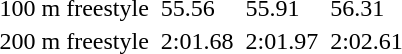<table>
<tr>
<td>100 m freestyle</td>
<td></td>
<td>55.56</td>
<td></td>
<td>55.91</td>
<td></td>
<td>56.31</td>
</tr>
<tr>
<td>200 m freestyle</td>
<td></td>
<td>2:01.68</td>
<td></td>
<td>2:01.97</td>
<td></td>
<td>2:02.61</td>
</tr>
</table>
